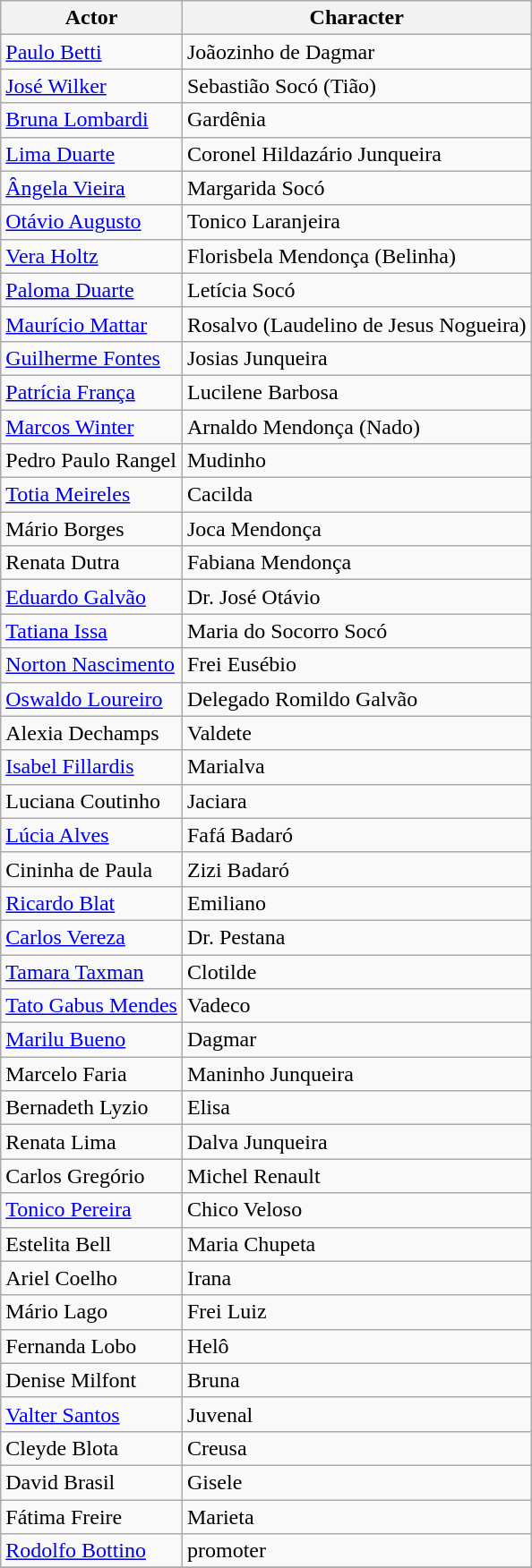<table class="wikitable sortable">
<tr>
<th>Actor</th>
<th>Character</th>
</tr>
<tr>
<td><a href='#'>Paulo Betti</a></td>
<td>Joãozinho de Dagmar</td>
</tr>
<tr>
<td><a href='#'>José Wilker</a></td>
<td>Sebastião Socó (Tião)</td>
</tr>
<tr>
<td><a href='#'>Bruna Lombardi</a></td>
<td>Gardênia</td>
</tr>
<tr>
<td><a href='#'>Lima Duarte</a></td>
<td>Coronel Hildazário Junqueira</td>
</tr>
<tr>
<td><a href='#'>Ângela Vieira</a></td>
<td>Margarida Socó</td>
</tr>
<tr>
<td><a href='#'>Otávio Augusto</a></td>
<td>Tonico Laranjeira</td>
</tr>
<tr>
<td><a href='#'>Vera Holtz</a></td>
<td>Florisbela Mendonça (Belinha)</td>
</tr>
<tr>
<td><a href='#'>Paloma Duarte</a></td>
<td>Letícia Socó</td>
</tr>
<tr>
<td><a href='#'>Maurício Mattar</a></td>
<td>Rosalvo (Laudelino de Jesus Nogueira)</td>
</tr>
<tr>
<td><a href='#'>Guilherme Fontes</a></td>
<td>Josias Junqueira</td>
</tr>
<tr>
<td><a href='#'>Patrícia França</a></td>
<td>Lucilene Barbosa</td>
</tr>
<tr>
<td><a href='#'>Marcos Winter</a></td>
<td>Arnaldo Mendonça (Nado)</td>
</tr>
<tr>
<td>Pedro Paulo Rangel</td>
<td>Mudinho</td>
</tr>
<tr>
<td><a href='#'>Totia Meireles</a></td>
<td>Cacilda</td>
</tr>
<tr>
<td>Mário Borges</td>
<td>Joca Mendonça</td>
</tr>
<tr>
<td>Renata Dutra</td>
<td>Fabiana Mendonça</td>
</tr>
<tr>
<td><a href='#'>Eduardo Galvão</a></td>
<td>Dr. José Otávio</td>
</tr>
<tr>
<td><a href='#'>Tatiana Issa</a></td>
<td>Maria do Socorro Socó</td>
</tr>
<tr>
<td><a href='#'>Norton Nascimento</a></td>
<td>Frei Eusébio</td>
</tr>
<tr>
<td><a href='#'>Oswaldo Loureiro</a></td>
<td>Delegado Romildo Galvão</td>
</tr>
<tr>
<td>Alexia Dechamps</td>
<td>Valdete</td>
</tr>
<tr>
<td><a href='#'>Isabel Fillardis</a></td>
<td>Marialva</td>
</tr>
<tr>
<td>Luciana Coutinho</td>
<td>Jaciara</td>
</tr>
<tr>
<td><a href='#'>Lúcia Alves</a></td>
<td>Fafá Badaró</td>
</tr>
<tr>
<td>Cininha de Paula</td>
<td>Zizi Badaró</td>
</tr>
<tr>
<td><a href='#'>Ricardo Blat</a></td>
<td>Emiliano</td>
</tr>
<tr>
<td><a href='#'>Carlos Vereza</a></td>
<td>Dr. Pestana</td>
</tr>
<tr>
<td><a href='#'>Tamara Taxman</a></td>
<td>Clotilde</td>
</tr>
<tr>
<td><a href='#'>Tato Gabus Mendes</a></td>
<td>Vadeco</td>
</tr>
<tr>
<td><a href='#'>Marilu Bueno</a></td>
<td>Dagmar</td>
</tr>
<tr>
<td>Marcelo Faria</td>
<td>Maninho Junqueira</td>
</tr>
<tr>
<td>Bernadeth Lyzio</td>
<td>Elisa</td>
</tr>
<tr>
<td>Renata Lima</td>
<td>Dalva Junqueira</td>
</tr>
<tr>
<td>Carlos Gregório</td>
<td>Michel Renault</td>
</tr>
<tr>
<td><a href='#'>Tonico Pereira</a></td>
<td>Chico Veloso</td>
</tr>
<tr>
<td>Estelita Bell</td>
<td>Maria Chupeta</td>
</tr>
<tr>
<td>Ariel Coelho</td>
<td>Irana</td>
</tr>
<tr>
<td>Mário Lago</td>
<td>Frei Luiz</td>
</tr>
<tr>
<td>Fernanda Lobo</td>
<td>Helô</td>
</tr>
<tr>
<td>Denise Milfont</td>
<td>Bruna</td>
</tr>
<tr>
<td><a href='#'>Valter Santos</a></td>
<td>Juvenal</td>
</tr>
<tr>
<td>Cleyde Blota</td>
<td>Creusa</td>
</tr>
<tr>
<td>David Brasil</td>
<td>Gisele</td>
</tr>
<tr>
<td>Fátima Freire</td>
<td>Marieta</td>
</tr>
<tr>
<td><a href='#'>Rodolfo Bottino</a></td>
<td>promoter</td>
</tr>
<tr>
</tr>
</table>
